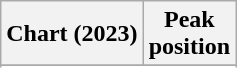<table class="wikitable sortable plainrowheaders">
<tr>
<th scope="col">Chart (2023)</th>
<th scope="col">Peak<br>position</th>
</tr>
<tr>
</tr>
<tr>
</tr>
<tr>
</tr>
</table>
